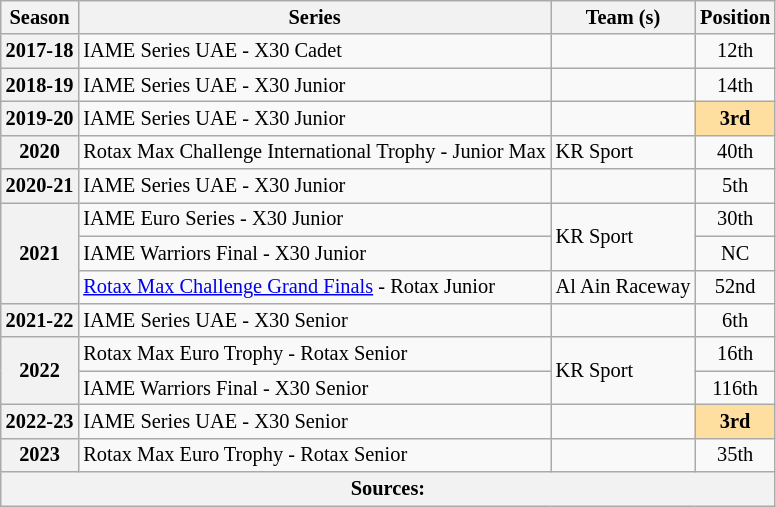<table class="wikitable" style="font-size: 85%; text-align:center">
<tr>
<th>Season</th>
<th>Series</th>
<th>Team (s)</th>
<th>Position</th>
</tr>
<tr>
<th>2017-18</th>
<td align="left">IAME Series UAE - X30 Cadet</td>
<td></td>
<td>12th</td>
</tr>
<tr>
<th>2018-19</th>
<td align="left">IAME Series UAE - X30 Junior</td>
<td></td>
<td>14th</td>
</tr>
<tr>
<th>2019-20</th>
<td align="left">IAME Series UAE - X30 Junior</td>
<td></td>
<td style="background:#FFDF9F;"><strong>3rd</strong></td>
</tr>
<tr>
<th>2020</th>
<td align="left">Rotax Max Challenge International Trophy - Junior Max</td>
<td align="left">KR Sport</td>
<td>40th</td>
</tr>
<tr>
<th>2020-21</th>
<td align="left">IAME Series UAE - X30 Junior</td>
<td></td>
<td>5th</td>
</tr>
<tr>
<th rowspan="3">2021</th>
<td align="left">IAME Euro Series - X30 Junior</td>
<td rowspan="2"  align="left">KR Sport</td>
<td>30th</td>
</tr>
<tr>
<td align="left">IAME Warriors Final - X30 Junior</td>
<td>NC</td>
</tr>
<tr>
<td align="left"><a href='#'>Rotax Max Challenge Grand Finals</a> - Rotax Junior</td>
<td align="left">Al Ain Raceway</td>
<td>52nd</td>
</tr>
<tr>
<th>2021-22</th>
<td align="left">IAME Series UAE - X30 Senior</td>
<td></td>
<td>6th</td>
</tr>
<tr>
<th rowspan="2">2022</th>
<td align="left">Rotax Max Euro Trophy - Rotax Senior</td>
<td rowspan="2"  align="left">KR Sport</td>
<td>16th</td>
</tr>
<tr>
<td align="left">IAME Warriors Final - X30 Senior</td>
<td>116th</td>
</tr>
<tr>
<th>2022-23</th>
<td align="left">IAME Series UAE - X30 Senior</td>
<td></td>
<td style="background:#FFDF9F;"><strong>3rd</strong></td>
</tr>
<tr>
<th>2023</th>
<td align="left">Rotax Max Euro Trophy - Rotax Senior</td>
<td></td>
<td>35th</td>
</tr>
<tr>
<th colspan="4">Sources:</th>
</tr>
</table>
